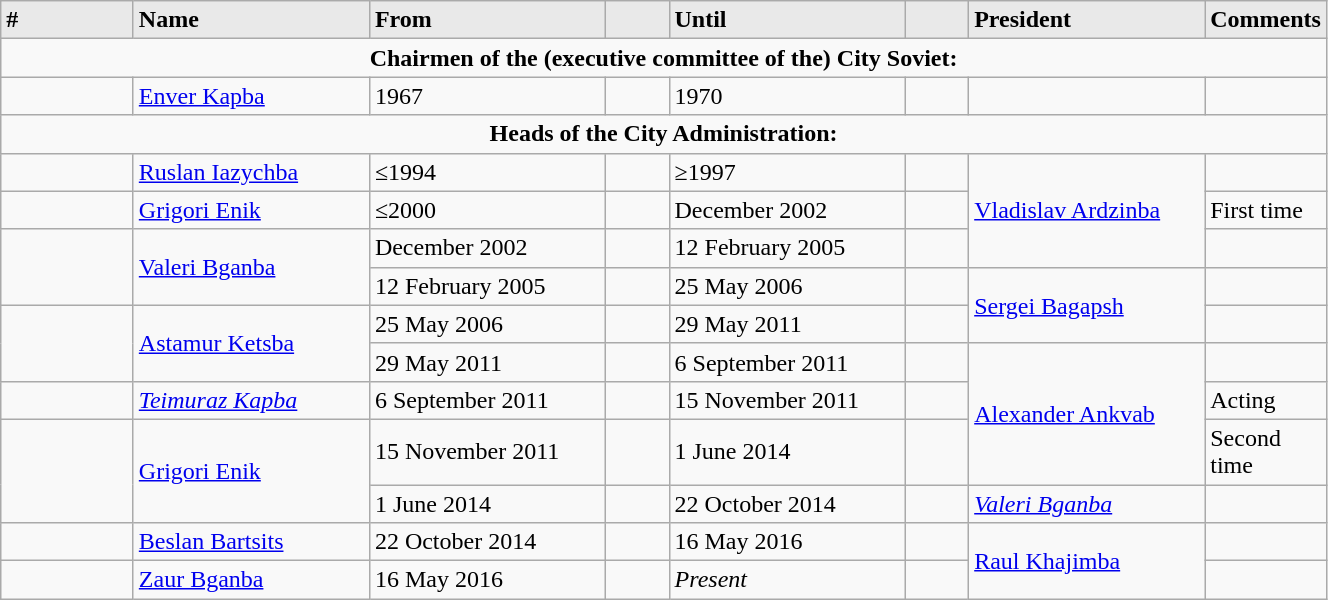<table class="wikitable" width=70% cellpadding="2">
<tr style="background-color:#E9E9E9; font-weight:bold" align=left>
<td>#</td>
<td width=150>Name</td>
<td width=150>From</td>
<td></td>
<td width=150>Until</td>
<td></td>
<td width=150>President</td>
<td width=50>Comments</td>
</tr>
<tr>
<td colspan=8 align=center><strong>Chairmen of the (executive committee of the) City Soviet:</strong></td>
</tr>
<tr>
<td></td>
<td><a href='#'>Enver Kapba</a></td>
<td>1967</td>
<td></td>
<td>1970</td>
<td></td>
<td></td>
<td></td>
</tr>
<tr>
<td colspan=8 align=center><strong>Heads of the City Administration:</strong></td>
</tr>
<tr>
<td></td>
<td><a href='#'>Ruslan Iazychba</a></td>
<td>≤1994</td>
<td></td>
<td>≥1997</td>
<td></td>
<td rowspan=3><a href='#'>Vladislav Ardzinba</a></td>
<td></td>
</tr>
<tr>
<td></td>
<td><a href='#'>Grigori Enik</a></td>
<td>≤2000</td>
<td></td>
<td>December 2002</td>
<td></td>
<td>First time</td>
</tr>
<tr>
<td rowspan=2></td>
<td rowspan=2><a href='#'>Valeri Bganba</a></td>
<td>December 2002</td>
<td></td>
<td>12 February 2005</td>
<td></td>
<td></td>
</tr>
<tr>
<td>12 February 2005</td>
<td></td>
<td>25 May 2006</td>
<td></td>
<td rowspan=2><a href='#'>Sergei Bagapsh</a></td>
<td></td>
</tr>
<tr>
<td rowspan=2></td>
<td rowspan=2><a href='#'>Astamur Ketsba</a></td>
<td>25 May 2006</td>
<td></td>
<td>29 May 2011</td>
<td></td>
<td></td>
</tr>
<tr>
<td>29 May 2011</td>
<td></td>
<td>6 September 2011</td>
<td></td>
<td rowspan=3><a href='#'>Alexander Ankvab</a></td>
<td></td>
</tr>
<tr>
<td></td>
<td><em><a href='#'>Teimuraz Kapba</a></em></td>
<td>6 September 2011</td>
<td></td>
<td>15 November 2011</td>
<td></td>
<td>Acting</td>
</tr>
<tr>
<td rowspan=2></td>
<td rowspan=2><a href='#'>Grigori Enik</a></td>
<td>15 November 2011</td>
<td></td>
<td>1 June 2014</td>
<td></td>
<td>Second time</td>
</tr>
<tr>
<td>1 June 2014</td>
<td></td>
<td>22 October 2014</td>
<td></td>
<td><em><a href='#'>Valeri Bganba</a></em></td>
<td></td>
</tr>
<tr>
<td></td>
<td><a href='#'>Beslan Bartsits</a></td>
<td>22 October 2014</td>
<td></td>
<td>16 May 2016</td>
<td></td>
<td rowspan=2><a href='#'>Raul Khajimba</a></td>
<td></td>
</tr>
<tr>
<td></td>
<td><a href='#'>Zaur Bganba</a></td>
<td>16 May 2016</td>
<td></td>
<td><em>Present</em></td>
<td></td>
<td></td>
</tr>
</table>
